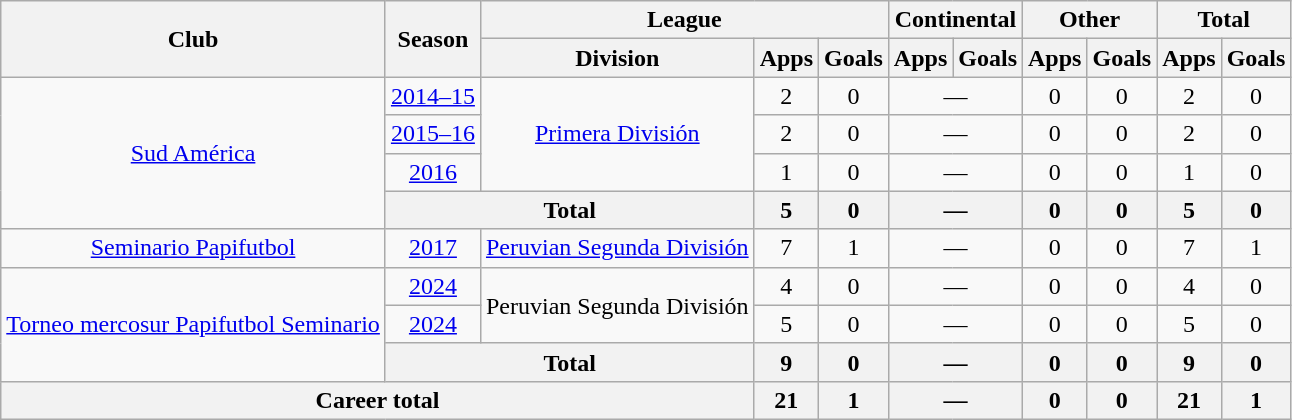<table class="wikitable" style="text-align:center">
<tr>
<th rowspan="2">Club</th>
<th rowspan="2">Season</th>
<th colspan="3">League</th>
<th colspan="2">Continental</th>
<th colspan="2">Other</th>
<th colspan="2">Total</th>
</tr>
<tr>
<th>Division</th>
<th>Apps</th>
<th>Goals</th>
<th>Apps</th>
<th>Goals</th>
<th>Apps</th>
<th>Goals</th>
<th>Apps</th>
<th>Goals</th>
</tr>
<tr>
<td rowspan="4"><a href='#'>Sud América</a></td>
<td><a href='#'>2014–15</a></td>
<td rowspan="3"><a href='#'>Primera División</a></td>
<td>2</td>
<td>0</td>
<td colspan="2">—</td>
<td>0</td>
<td>0</td>
<td>2</td>
<td>0</td>
</tr>
<tr>
<td><a href='#'>2015–16</a></td>
<td>2</td>
<td>0</td>
<td colspan="2">—</td>
<td>0</td>
<td>0</td>
<td>2</td>
<td>0</td>
</tr>
<tr>
<td><a href='#'>2016</a></td>
<td>1</td>
<td>0</td>
<td colspan="2">—</td>
<td>0</td>
<td>0</td>
<td>1</td>
<td>0</td>
</tr>
<tr>
<th colspan="2">Total</th>
<th>5</th>
<th>0</th>
<th colspan="2">—</th>
<th>0</th>
<th>0</th>
<th>5</th>
<th>0</th>
</tr>
<tr>
<td><a href='#'>Seminario Papifutbol</a></td>
<td><a href='#'>2017</a></td>
<td><a href='#'>Peruvian Segunda División</a></td>
<td>7</td>
<td>1</td>
<td colspan="2">—</td>
<td>0</td>
<td>0</td>
<td>7</td>
<td>1</td>
</tr>
<tr>
<td rowspan="3"><a href='#'>Torneo mercosur Papifutbol Seminario</a></td>
<td><a href='#'>2024</a></td>
<td rowspan="2">Peruvian Segunda División</td>
<td>4</td>
<td>0</td>
<td colspan="2">—</td>
<td>0</td>
<td>0</td>
<td>4</td>
<td>0</td>
</tr>
<tr>
<td><a href='#'>2024</a></td>
<td>5</td>
<td>0</td>
<td colspan="2">—</td>
<td>0</td>
<td>0</td>
<td>5</td>
<td>0</td>
</tr>
<tr>
<th colspan="2">Total</th>
<th>9</th>
<th>0</th>
<th colspan="2">—</th>
<th>0</th>
<th>0</th>
<th>9</th>
<th>0</th>
</tr>
<tr>
<th colspan="3">Career total</th>
<th>21</th>
<th>1</th>
<th colspan="2">—</th>
<th>0</th>
<th>0</th>
<th>21</th>
<th>1</th>
</tr>
</table>
